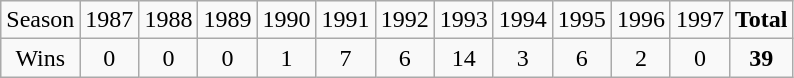<table class="wikitable sortable">
<tr>
<td>Season</td>
<td>1987</td>
<td>1988</td>
<td>1989</td>
<td>1990</td>
<td>1991</td>
<td>1992</td>
<td>1993</td>
<td>1994</td>
<td>1995</td>
<td>1996</td>
<td>1997</td>
<td><strong>Total</strong></td>
</tr>
<tr align=center>
<td>Wins</td>
<td>0</td>
<td>0</td>
<td>0</td>
<td>1</td>
<td>7</td>
<td>6</td>
<td>14</td>
<td>3</td>
<td>6</td>
<td>2</td>
<td>0</td>
<td><strong>39</strong></td>
</tr>
</table>
